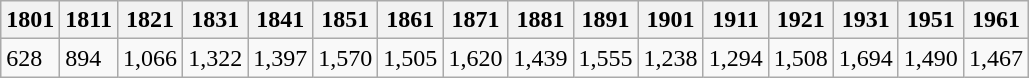<table class="wikitable">
<tr>
<th scope="col">1801</th>
<th scope="col">1811</th>
<th scope="col">1821</th>
<th scope="col">1831</th>
<th scope="col">1841</th>
<th scope="col">1851</th>
<th scope="col">1861</th>
<th scope="col">1871</th>
<th scope="col">1881</th>
<th scope="col">1891</th>
<th scope="col">1901</th>
<th scope="col">1911</th>
<th scope="col">1921</th>
<th scope="col">1931</th>
<th scope="col">1951</th>
<th scope="col">1961</th>
</tr>
<tr>
<td>628</td>
<td>894</td>
<td>1,066</td>
<td>1,322</td>
<td>1,397</td>
<td>1,570</td>
<td>1,505</td>
<td>1,620</td>
<td>1,439</td>
<td>1,555</td>
<td>1,238</td>
<td>1,294</td>
<td>1,508</td>
<td>1,694</td>
<td>1,490</td>
<td>1,467</td>
</tr>
</table>
